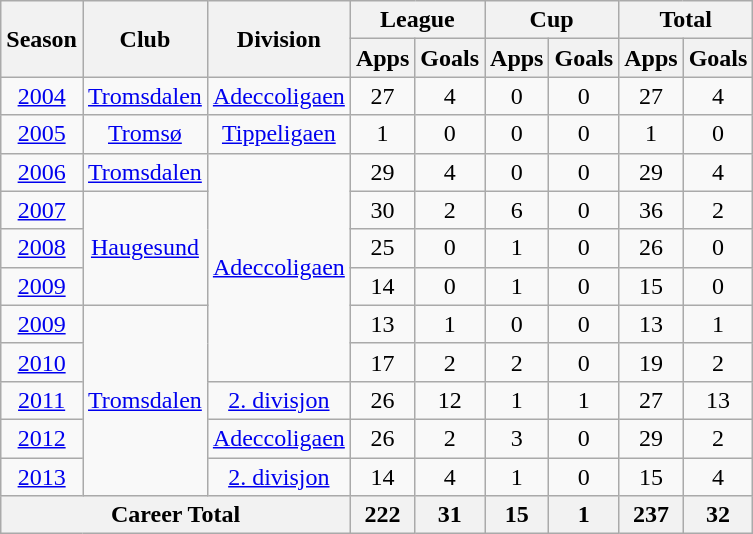<table class="wikitable" style="text-align: center;">
<tr>
<th rowspan="2">Season</th>
<th rowspan="2">Club</th>
<th rowspan="2">Division</th>
<th colspan="2">League</th>
<th colspan="2">Cup</th>
<th colspan="2">Total</th>
</tr>
<tr>
<th>Apps</th>
<th>Goals</th>
<th>Apps</th>
<th>Goals</th>
<th>Apps</th>
<th>Goals</th>
</tr>
<tr>
<td><a href='#'>2004</a></td>
<td rowspan="1" valign="center"><a href='#'>Tromsdalen</a></td>
<td rowspan="1" valign="center"><a href='#'>Adeccoligaen</a></td>
<td>27</td>
<td>4</td>
<td>0</td>
<td>0</td>
<td>27</td>
<td>4</td>
</tr>
<tr>
<td><a href='#'>2005</a></td>
<td rowspan="1" valign="center"><a href='#'>Tromsø</a></td>
<td rowspan="1" valign="center"><a href='#'>Tippeligaen</a></td>
<td>1</td>
<td>0</td>
<td>0</td>
<td>0</td>
<td>1</td>
<td>0</td>
</tr>
<tr>
<td><a href='#'>2006</a></td>
<td rowspan="1" valign="center"><a href='#'>Tromsdalen</a></td>
<td rowspan="6" valign="center"><a href='#'>Adeccoligaen</a></td>
<td>29</td>
<td>4</td>
<td>0</td>
<td>0</td>
<td>29</td>
<td>4</td>
</tr>
<tr>
<td><a href='#'>2007</a></td>
<td rowspan="3" valign="center"><a href='#'>Haugesund</a></td>
<td>30</td>
<td>2</td>
<td>6</td>
<td>0</td>
<td>36</td>
<td>2</td>
</tr>
<tr>
<td><a href='#'>2008</a></td>
<td>25</td>
<td>0</td>
<td>1</td>
<td>0</td>
<td>26</td>
<td>0</td>
</tr>
<tr>
<td><a href='#'>2009</a></td>
<td>14</td>
<td>0</td>
<td>1</td>
<td>0</td>
<td>15</td>
<td>0</td>
</tr>
<tr>
<td><a href='#'>2009</a></td>
<td rowspan="5" valign="center"><a href='#'>Tromsdalen</a></td>
<td>13</td>
<td>1</td>
<td>0</td>
<td>0</td>
<td>13</td>
<td>1</td>
</tr>
<tr>
<td><a href='#'>2010</a></td>
<td>17</td>
<td>2</td>
<td>2</td>
<td>0</td>
<td>19</td>
<td>2</td>
</tr>
<tr>
<td><a href='#'>2011</a></td>
<td rowspan="1" valign="center"><a href='#'>2. divisjon</a></td>
<td>26</td>
<td>12</td>
<td>1</td>
<td>1</td>
<td>27</td>
<td>13</td>
</tr>
<tr>
<td><a href='#'>2012</a></td>
<td rowspan="1" valign="center"><a href='#'>Adeccoligaen</a></td>
<td>26</td>
<td>2</td>
<td>3</td>
<td>0</td>
<td>29</td>
<td>2</td>
</tr>
<tr>
<td><a href='#'>2013</a></td>
<td rowspan="1" valign="center"><a href='#'>2. divisjon</a></td>
<td>14</td>
<td>4</td>
<td>1</td>
<td>0</td>
<td>15</td>
<td>4</td>
</tr>
<tr>
<th colspan="3">Career Total</th>
<th>222</th>
<th>31</th>
<th>15</th>
<th>1</th>
<th>237</th>
<th>32</th>
</tr>
</table>
